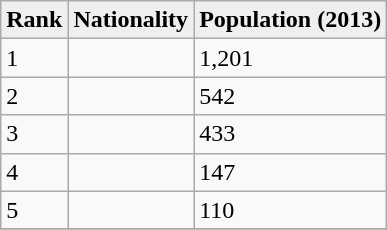<table class="wikitable">
<tr>
<th style="background:#efefef;">Rank</th>
<th style="background:#efefef;">Nationality</th>
<th style="background:#efefef;">Population (2013)</th>
</tr>
<tr>
<td>1</td>
<td></td>
<td>1,201</td>
</tr>
<tr>
<td>2</td>
<td></td>
<td>542</td>
</tr>
<tr>
<td>3</td>
<td></td>
<td>433</td>
</tr>
<tr>
<td>4</td>
<td></td>
<td>147</td>
</tr>
<tr>
<td>5</td>
<td></td>
<td>110</td>
</tr>
<tr>
</tr>
</table>
